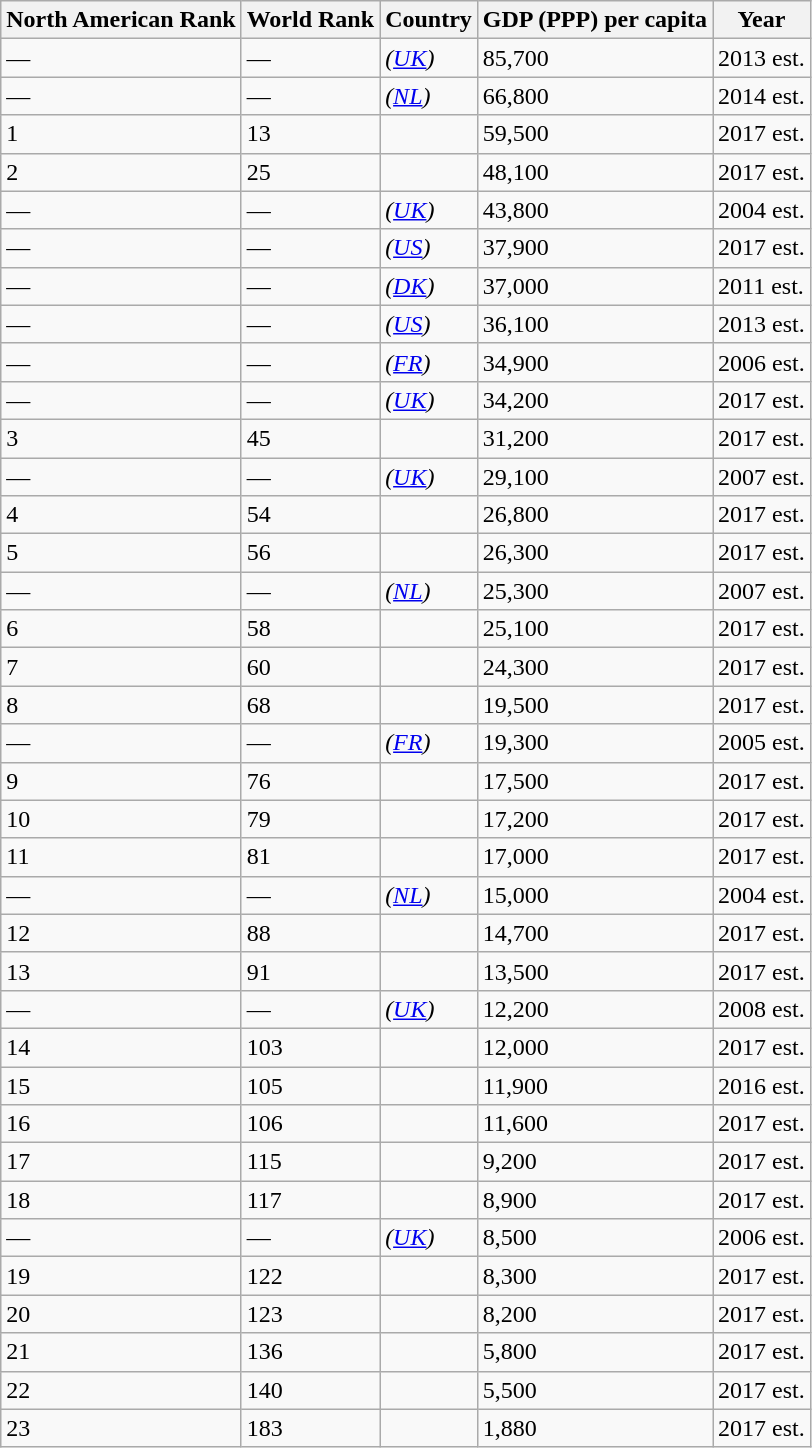<table class="wikitable sortable">
<tr>
<th>North American Rank</th>
<th>World Rank</th>
<th>Country</th>
<th>GDP (PPP) per capita</th>
<th>Year</th>
</tr>
<tr>
<td>—</td>
<td>—</td>
<td> <em>(<a href='#'>UK</a>)</em></td>
<td>85,700</td>
<td>2013 est.</td>
</tr>
<tr>
<td>—</td>
<td>—</td>
<td> <em>(<a href='#'>NL</a>)</em></td>
<td>66,800</td>
<td>2014 est.</td>
</tr>
<tr>
<td>1</td>
<td>13</td>
<td></td>
<td>59,500</td>
<td>2017 est.</td>
</tr>
<tr>
<td>2</td>
<td>25</td>
<td></td>
<td>48,100</td>
<td>2017 est.</td>
</tr>
<tr>
<td>—</td>
<td>—</td>
<td> <em>(<a href='#'>UK</a>)</em></td>
<td>43,800</td>
<td>2004 est.</td>
</tr>
<tr>
<td>—</td>
<td>—</td>
<td> <em>(<a href='#'>US</a>)</em></td>
<td>37,900</td>
<td>2017 est.</td>
</tr>
<tr>
<td>—</td>
<td>—</td>
<td> <em>(<a href='#'>DK</a>)</em></td>
<td>37,000</td>
<td>2011 est.</td>
</tr>
<tr>
<td>—</td>
<td>—</td>
<td> <em>(<a href='#'>US</a>)</em></td>
<td>36,100</td>
<td>2013 est.</td>
</tr>
<tr>
<td>—</td>
<td>—</td>
<td> <em>(<a href='#'>FR</a>)</em></td>
<td>34,900</td>
<td>2006 est.</td>
</tr>
<tr>
<td>—</td>
<td>—</td>
<td> <em>(<a href='#'>UK</a>)</em></td>
<td>34,200</td>
<td>2017 est.</td>
</tr>
<tr>
<td>3</td>
<td>45</td>
<td></td>
<td>31,200</td>
<td>2017 est.</td>
</tr>
<tr>
<td>—</td>
<td>—</td>
<td> <em>(<a href='#'>UK</a>)</em></td>
<td>29,100</td>
<td>2007 est.</td>
</tr>
<tr>
<td>4</td>
<td>54</td>
<td></td>
<td>26,800</td>
<td>2017 est.</td>
</tr>
<tr>
<td>5</td>
<td>56</td>
<td></td>
<td>26,300</td>
<td>2017 est.</td>
</tr>
<tr>
<td>—</td>
<td>—</td>
<td> <em>(<a href='#'>NL</a>)</em></td>
<td>25,300</td>
<td>2007 est.</td>
</tr>
<tr>
<td>6</td>
<td>58</td>
<td></td>
<td>25,100</td>
<td>2017 est.</td>
</tr>
<tr>
<td>7</td>
<td>60</td>
<td></td>
<td>24,300</td>
<td>2017 est.</td>
</tr>
<tr>
<td>8</td>
<td>68</td>
<td></td>
<td>19,500</td>
<td>2017 est.</td>
</tr>
<tr>
<td>—</td>
<td>—</td>
<td> <em>(<a href='#'>FR</a>)</em></td>
<td>19,300</td>
<td>2005 est.</td>
</tr>
<tr>
<td>9</td>
<td>76</td>
<td></td>
<td>17,500</td>
<td>2017 est.</td>
</tr>
<tr>
<td>10</td>
<td>79</td>
<td></td>
<td>17,200</td>
<td>2017 est.</td>
</tr>
<tr>
<td>11</td>
<td>81</td>
<td></td>
<td>17,000</td>
<td>2017 est.</td>
</tr>
<tr>
<td>—</td>
<td>—</td>
<td> <em>(<a href='#'>NL</a>)</em></td>
<td>15,000</td>
<td>2004 est.</td>
</tr>
<tr>
<td>12</td>
<td>88</td>
<td></td>
<td>14,700</td>
<td>2017 est.</td>
</tr>
<tr>
<td>13</td>
<td>91</td>
<td></td>
<td>13,500</td>
<td>2017 est.</td>
</tr>
<tr>
<td>—</td>
<td>—</td>
<td> <em>(<a href='#'>UK</a>)</em></td>
<td>12,200</td>
<td>2008 est.</td>
</tr>
<tr>
<td>14</td>
<td>103</td>
<td></td>
<td>12,000</td>
<td>2017 est.</td>
</tr>
<tr>
<td>15</td>
<td>105</td>
<td></td>
<td>11,900</td>
<td>2016 est.</td>
</tr>
<tr>
<td>16</td>
<td>106</td>
<td></td>
<td>11,600</td>
<td>2017 est.</td>
</tr>
<tr>
<td>17</td>
<td>115</td>
<td></td>
<td>9,200</td>
<td>2017 est.</td>
</tr>
<tr>
<td>18</td>
<td>117</td>
<td></td>
<td>8,900</td>
<td>2017 est.</td>
</tr>
<tr>
<td>—</td>
<td>—</td>
<td> <em>(<a href='#'>UK</a>)</em></td>
<td>8,500</td>
<td>2006 est.</td>
</tr>
<tr>
<td>19</td>
<td>122</td>
<td></td>
<td>8,300</td>
<td>2017 est.</td>
</tr>
<tr>
<td>20</td>
<td>123</td>
<td></td>
<td>8,200</td>
<td>2017 est.</td>
</tr>
<tr>
<td>21</td>
<td>136</td>
<td></td>
<td>5,800</td>
<td>2017 est.</td>
</tr>
<tr>
<td>22</td>
<td>140</td>
<td></td>
<td>5,500</td>
<td>2017 est.</td>
</tr>
<tr>
<td>23</td>
<td>183</td>
<td></td>
<td>1,880</td>
<td>2017 est.</td>
</tr>
</table>
